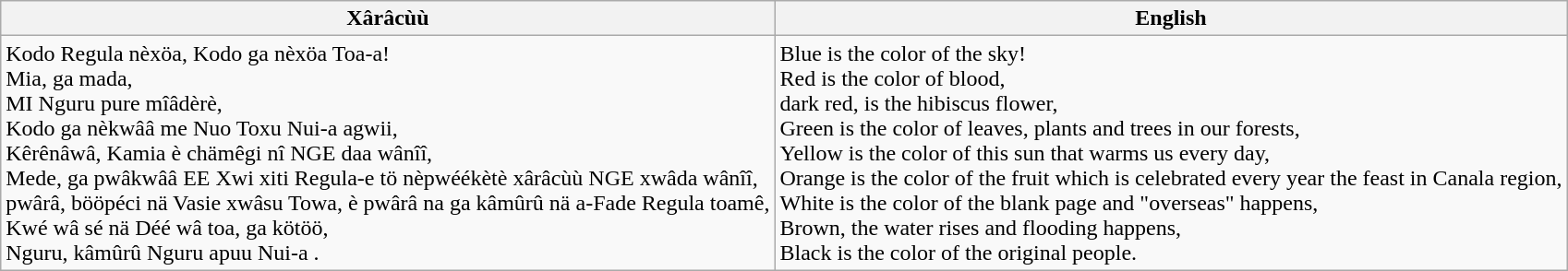<table class="wikitable">
<tr>
<th><strong>Xârâcùù</strong></th>
<th>English</th>
</tr>
<tr>
<td>Kodo Regula nèxöa, Kodo ga nèxöa Toa-a!<br>Mia, ga mada,<br>MI Nguru pure mîâdèrè,<br>Kodo ga nèkwââ me Nuo Toxu Nui-a agwii,<br>Kêrênâwâ, Kamia è chämêgi nî NGE daa wânîî,<br>Mede, ga pwâkwââ EE Xwi xiti Regula-e tö nèpwéékètè xârâcùù NGE xwâda wânîî,<br>pwârâ, bööpéci nä Vasie xwâsu Towa, è pwârâ na ga kâmûrû nä a-Fade Regula toamê,<br>Kwé wâ sé nä Déé wâ toa, ga kötöö,<br>Nguru, kâmûrû Nguru apuu Nui-a .</td>
<td>Blue is the color of the sky!<br>Red is the color of blood,<br>dark red, is the hibiscus flower,<br>Green is the color of leaves, plants and trees in our forests,<br>Yellow is the color of this sun that warms us every day,<br>Orange is the color of the fruit which is celebrated every year the feast in Canala region,<br>White is the color of the blank page and "overseas" happens,<br>Brown, the water rises and flooding happens,<br>Black is the color of the original people.</td>
</tr>
</table>
